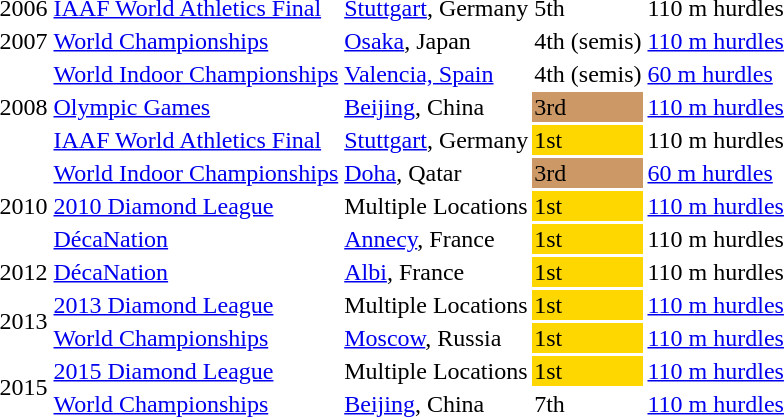<table>
<tr>
<td>2006</td>
<td><a href='#'>IAAF World Athletics Final</a></td>
<td><a href='#'>Stuttgart</a>, Germany</td>
<td>5th</td>
<td>110 m hurdles</td>
</tr>
<tr>
<td>2007</td>
<td><a href='#'>World Championships</a></td>
<td><a href='#'>Osaka</a>, Japan</td>
<td>4th (semis)</td>
<td><a href='#'>110 m hurdles</a></td>
</tr>
<tr>
<td rowspan=3>2008</td>
<td><a href='#'>World Indoor Championships</a></td>
<td><a href='#'>Valencia, Spain</a></td>
<td>4th (semis)</td>
<td><a href='#'>60 m hurdles</a></td>
</tr>
<tr>
<td><a href='#'>Olympic Games</a></td>
<td><a href='#'>Beijing</a>, China</td>
<td bgcolor=cc9966>3rd</td>
<td><a href='#'>110 m hurdles</a></td>
</tr>
<tr>
<td><a href='#'>IAAF World Athletics Final</a></td>
<td><a href='#'>Stuttgart</a>, Germany</td>
<td bgcolor=gold>1st</td>
<td>110 m hurdles</td>
</tr>
<tr>
<td rowspan=3>2010</td>
<td><a href='#'>World Indoor Championships</a></td>
<td><a href='#'>Doha</a>, Qatar</td>
<td bgcolor=cc9966>3rd</td>
<td><a href='#'>60 m hurdles</a></td>
</tr>
<tr>
<td><a href='#'>2010 Diamond League</a></td>
<td>Multiple Locations</td>
<td bgcolor=gold>1st</td>
<td><a href='#'>110 m hurdles</a></td>
</tr>
<tr>
<td><a href='#'>DécaNation</a></td>
<td><a href='#'>Annecy</a>, France</td>
<td bgcolor=gold>1st</td>
<td>110 m hurdles</td>
</tr>
<tr>
<td>2012</td>
<td><a href='#'>DécaNation</a></td>
<td><a href='#'>Albi</a>, France</td>
<td bgcolor=gold>1st</td>
<td>110 m hurdles</td>
</tr>
<tr>
<td rowspan=2>2013</td>
<td><a href='#'>2013 Diamond League</a></td>
<td>Multiple Locations</td>
<td bgcolor=gold>1st</td>
<td><a href='#'>110 m hurdles</a></td>
</tr>
<tr>
<td><a href='#'>World Championships</a></td>
<td><a href='#'>Moscow</a>, Russia</td>
<td bgcolor=gold>1st</td>
<td><a href='#'>110 m hurdles</a></td>
</tr>
<tr>
<td rowspan=2>2015</td>
<td><a href='#'>2015 Diamond League</a></td>
<td>Multiple Locations</td>
<td bgcolor=gold>1st</td>
<td><a href='#'>110 m hurdles</a></td>
</tr>
<tr>
<td><a href='#'>World Championships</a></td>
<td><a href='#'>Beijing</a>, China</td>
<td>7th</td>
<td><a href='#'>110 m hurdles</a></td>
</tr>
</table>
